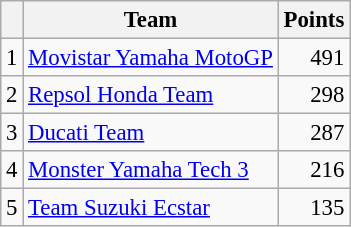<table class="wikitable" style="font-size: 95%;">
<tr>
<th></th>
<th>Team</th>
<th>Points</th>
</tr>
<tr>
<td align=center>1</td>
<td> <a href='#'>Movistar Yamaha MotoGP</a></td>
<td align=right>491</td>
</tr>
<tr>
<td align=center>2</td>
<td> <a href='#'>Repsol Honda Team</a></td>
<td align=right>298</td>
</tr>
<tr>
<td align=center>3</td>
<td> <a href='#'>Ducati Team</a></td>
<td align=right>287</td>
</tr>
<tr>
<td align=center>4</td>
<td> <a href='#'>Monster Yamaha Tech 3</a></td>
<td align=right>216</td>
</tr>
<tr>
<td align=center>5</td>
<td> <a href='#'>Team Suzuki Ecstar</a></td>
<td align=right>135</td>
</tr>
</table>
